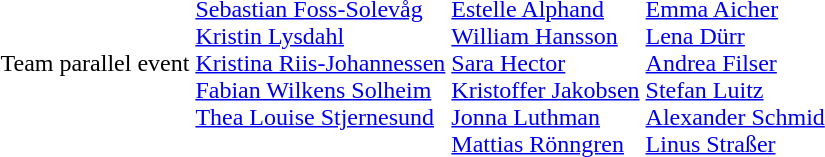<table>
<tr>
<td>Team parallel event<br></td>
<td><br><a href='#'>Sebastian Foss-Solevåg</a><br><a href='#'>Kristin Lysdahl</a><br><a href='#'>Kristina Riis-Johannessen</a><br><a href='#'>Fabian Wilkens Solheim</a><br><a href='#'>Thea Louise Stjernesund</a><br>  <br></td>
<td><br><a href='#'>Estelle Alphand</a><br><a href='#'>William Hansson</a><br><a href='#'>Sara Hector</a><br><a href='#'>Kristoffer Jakobsen</a><br><a href='#'>Jonna Luthman</a><br><a href='#'>Mattias Rönngren</a></td>
<td><br><a href='#'>Emma Aicher</a><br><a href='#'>Lena Dürr</a><br><a href='#'>Andrea Filser</a><br><a href='#'>Stefan Luitz</a><br><a href='#'>Alexander Schmid</a><br><a href='#'>Linus Straßer</a></td>
</tr>
</table>
